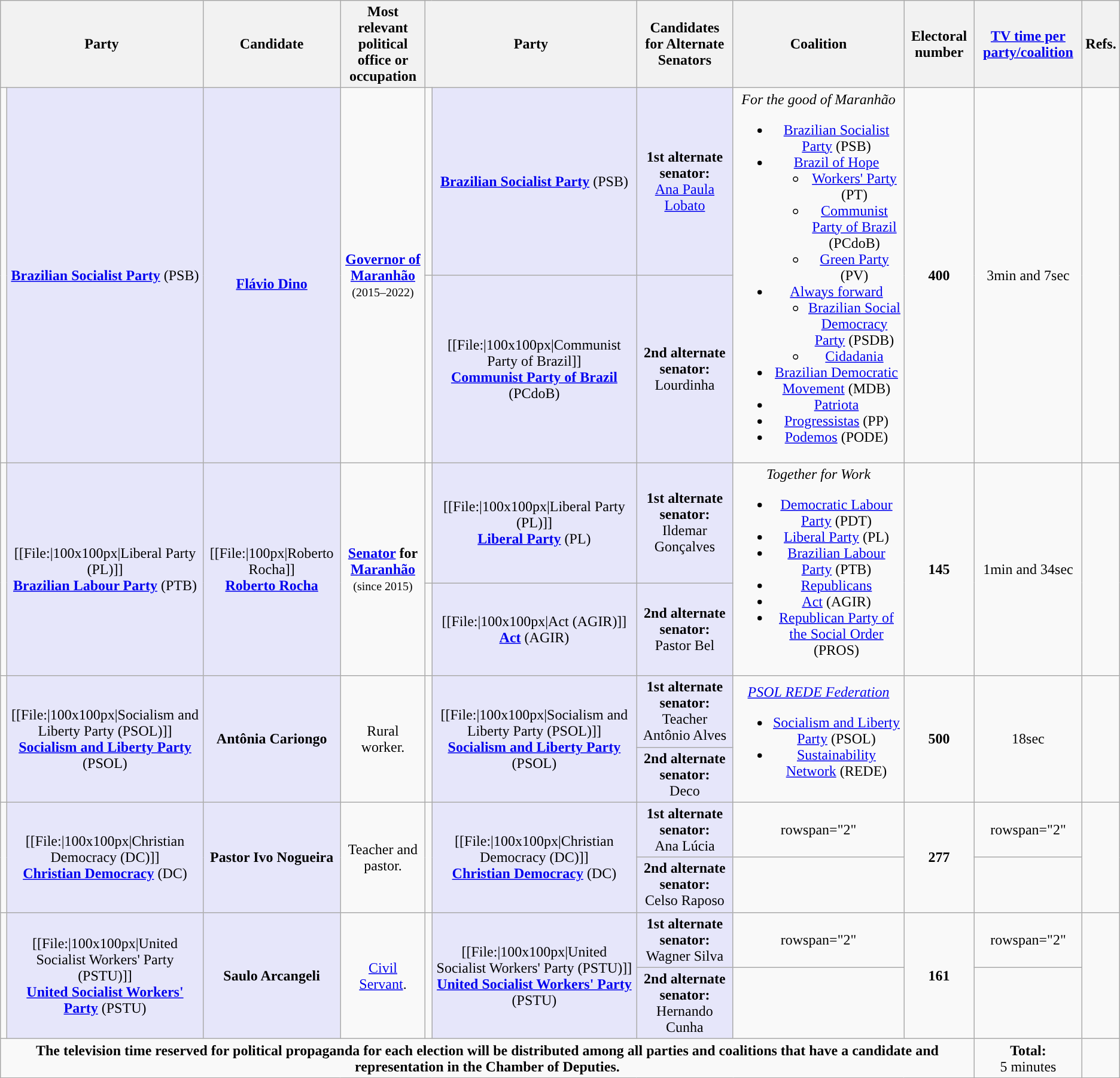<table class="wikitable" style="text-align:center">
<tr>
<th colspan="2">Party</th>
<th>Candidate</th>
<th style="max-width:10em">Most relevant political office or occupation</th>
<th colspan="2">Party</th>
<th>Candidates for Alternate Senators</th>
<th>Coalition</th>
<th>Electoral number</th>
<th><a href='#'>TV time per party/coalition</a></th>
<th>Refs.</th>
</tr>
<tr>
<td rowspan="2" style="background:"></td>
<td rowspan="2" style="background:lavender;"><strong><a href='#'>Brazilian Socialist Party</a></strong> (PSB)</td>
<td rowspan="2" style="background:lavender;"><br><strong><a href='#'>Flávio Dino</a></strong></td>
<td rowspan="2" style="max-width:10em"><strong><a href='#'>Governor of Maranhão</a></strong><br><small>(2015–2022)</small></td>
<td style="background:"></td>
<td style="background:lavender;"><strong><a href='#'>Brazilian Socialist Party</a></strong> (PSB)</td>
<td style="background:lavender;"><strong>1st alternate senator:</strong><br><a href='#'>Ana Paula Lobato</a></td>
<td rowspan="2"><em>For the good of Maranhão</em><br><ul><li><a href='#'>Brazilian Socialist Party</a> (PSB)</li><li><a href='#'>Brazil of Hope</a><ul><li><a href='#'>Workers' Party</a> (PT)</li><li><a href='#'>Communist Party of Brazil</a> (PCdoB)</li><li><a href='#'>Green Party</a> (PV)</li></ul></li><li><a href='#'>Always forward</a><ul><li><a href='#'>Brazilian Social Democracy Party</a> (PSDB)</li><li><a href='#'>Cidadania</a></li></ul></li><li><a href='#'>Brazilian Democratic Movement</a> (MDB)</li><li><a href='#'>Patriota</a></li><li><a href='#'>Progressistas</a> (PP)</li><li><a href='#'>Podemos</a> (PODE)</li></ul></td>
<td rowspan="2"><strong>400</strong></td>
<td rowspan="2">3min and 7sec</td>
<td rowspan="2"></td>
</tr>
<tr>
<td style="background:"></td>
<td style="background:lavender;">[[File:|100x100px|Communist Party of Brazil]]<br><strong><a href='#'>Communist Party of Brazil</a></strong> (PCdoB)</td>
<td style="background:lavender;"><strong>2nd alternate senator:</strong><br>Lourdinha</td>
</tr>
<tr>
<td rowspan="2" style="background:"></td>
<td rowspan="2" style="background:lavender;">[[File:|100x100px|Liberal Party (PL)]]<br><strong><a href='#'>Brazilian Labour Party</a></strong> (PTB)</td>
<td rowspan="2" style="background:lavender;">[[File:|100px|Roberto Rocha]]<br><strong><a href='#'>Roberto Rocha</a></strong></td>
<td rowspan="2"><strong><a href='#'>Senator</a> for <a href='#'>Maranhão</a></strong><br><small>(since 2015)</small></td>
<td style="background:"></td>
<td style="background:lavender;">[[File:|100x100px|Liberal Party (PL)]]<br><strong><a href='#'>Liberal Party</a></strong> (PL)</td>
<td style="background:lavender;"><strong>1st alternate senator:</strong><br>Ildemar Gonçalves</td>
<td rowspan="2"><em>Together for Work</em><br><ul><li><a href='#'>Democratic Labour Party</a> (PDT)</li><li><a href='#'>Liberal Party</a> (PL)</li><li><a href='#'>Brazilian Labour Party</a> (PTB)</li><li><a href='#'>Republicans</a></li><li><a href='#'>Act</a> (AGIR)</li><li><a href='#'>Republican Party of the Social Order</a> (PROS)</li></ul></td>
<td rowspan="2"><strong>145</strong></td>
<td rowspan="2">1min and 34sec</td>
<td rowspan="2"></td>
</tr>
<tr>
<td style="background:"></td>
<td style="background:lavender;">[[File:|100x100px|Act (AGIR)]]<br><strong><a href='#'>Act</a></strong> (AGIR)</td>
<td style="background:lavender;"><strong>2nd alternate senator:</strong><br>Pastor Bel</td>
</tr>
<tr>
<td rowspan="2" style="background:"></td>
<td rowspan="2" style="background:lavender;">[[File:|100x100px|Socialism and Liberty Party (PSOL)]]<br><strong><a href='#'>Socialism and Liberty Party</a></strong> (PSOL)</td>
<td rowspan="2" style="background:lavender;"><strong>Antônia Cariongo</strong></td>
<td rowspan="2">Rural worker.</td>
<td rowspan="2" style="background:"></td>
<td rowspan="2" style="background:lavender;">[[File:|100x100px|Socialism and Liberty Party (PSOL)]]<br><strong><a href='#'>Socialism and Liberty Party</a></strong> (PSOL)</td>
<td style="background:lavender;"><strong>1st alternate senator:</strong><br>Teacher Antônio Alves</td>
<td rowspan="2"><em><a href='#'>PSOL REDE Federation</a></em><br><ul><li><a href='#'>Socialism and Liberty Party</a> (PSOL)</li><li><a href='#'>Sustainability Network</a> (REDE)</li></ul></td>
<td rowspan="2"><strong>500</strong></td>
<td rowspan="2">18sec</td>
<td rowspan="2"></td>
</tr>
<tr>
<td style="background:lavender;"><strong>2nd alternate senator:</strong><br>Deco</td>
</tr>
<tr>
<td rowspan="2" style="background:"></td>
<td rowspan="2" style="background:lavender;">[[File:|100x100px|Christian Democracy (DC)]]<br><strong><a href='#'>Christian Democracy</a></strong> (DC)</td>
<td rowspan="2" style="background:lavender;"><strong>Pastor Ivo Nogueira</strong></td>
<td rowspan="2">Teacher and pastor.</td>
<td rowspan="2" style="background:"></td>
<td rowspan="2" style="background:lavender;">[[File:|100x100px|Christian Democracy (DC)]]<br><strong><a href='#'>Christian Democracy</a></strong> (DC)</td>
<td style="background:lavender;"><strong>1st alternate senator:</strong><br>Ana Lúcia</td>
<td>rowspan="2" </td>
<td rowspan="2"><strong>277</strong></td>
<td>rowspan="2" </td>
<td rowspan="2"></td>
</tr>
<tr>
<td style="background:lavender;"><strong>2nd alternate senator:</strong><br>Celso Raposo</td>
</tr>
<tr>
<td rowspan="2" style="background:"></td>
<td rowspan="2" style="background:lavender;">[[File:|100x100px|United Socialist Workers' Party (PSTU)]]<br><strong><a href='#'>United Socialist Workers' Party</a></strong> (PSTU)</td>
<td rowspan="2" style="background:lavender;"><strong>Saulo Arcangeli</strong></td>
<td rowspan="2"><a href='#'>Civil Servant</a>.</td>
<td rowspan="2" style="background:"></td>
<td rowspan="2" style="background:lavender;">[[File:|100x100px|United Socialist Workers' Party (PSTU)]]<br><strong><a href='#'>United Socialist Workers' Party</a></strong> (PSTU)</td>
<td style="background:lavender;"><strong>1st alternate senator:</strong><br>Wagner Silva</td>
<td>rowspan="2" </td>
<td rowspan="2"><strong>161</strong></td>
<td>rowspan="2" </td>
<td rowspan="2"></td>
</tr>
<tr>
<td style="background:lavender;"><strong>2nd alternate senator:</strong><br>Hernando Cunha</td>
</tr>
<tr>
<td colspan="9"><strong>The television time reserved for political propaganda for each election will be distributed among all parties and coalitions that have a candidate and representation in the Chamber of Deputies.</strong></td>
<td><strong>Total:</strong><br>5 minutes</td>
<td></td>
</tr>
</table>
